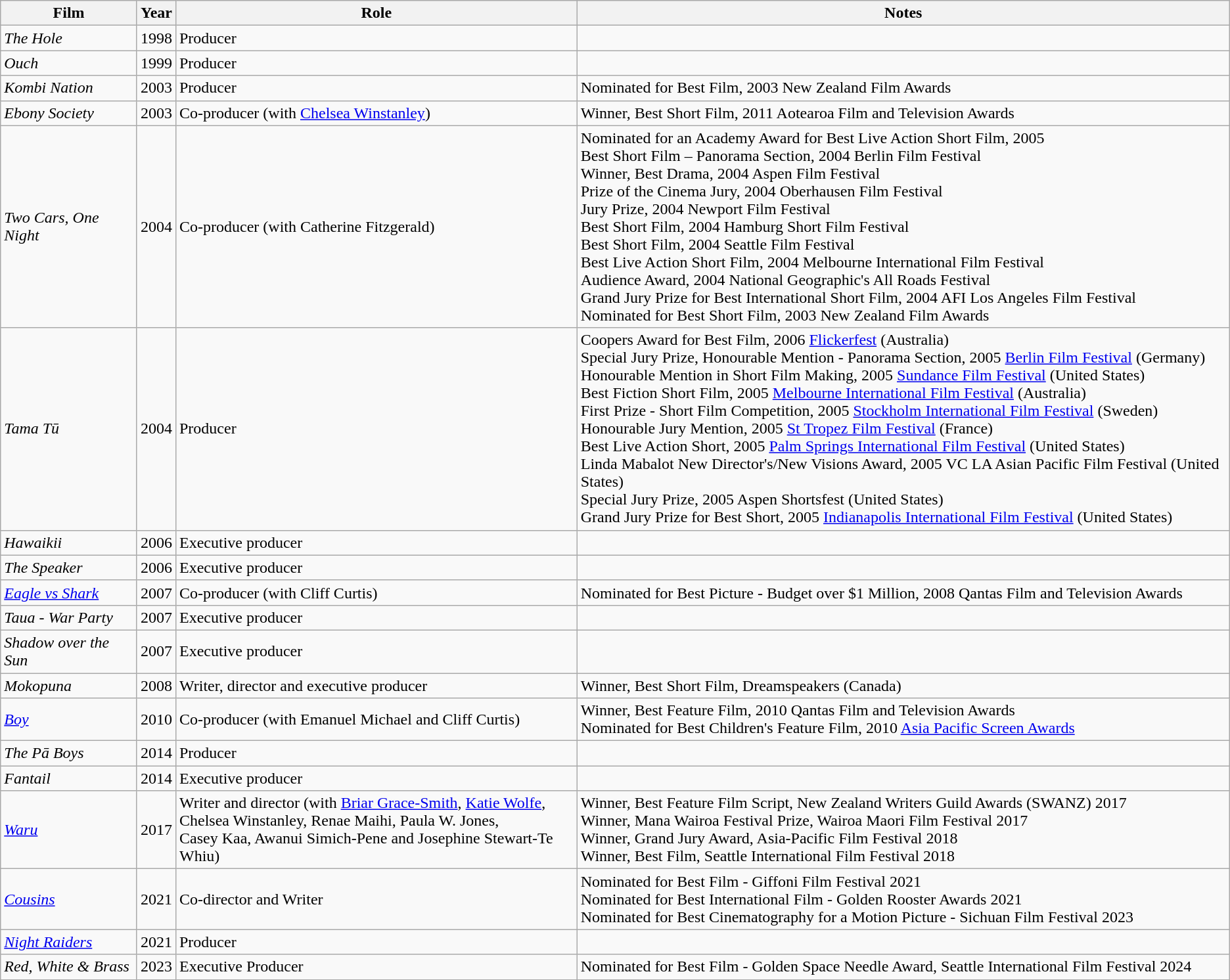<table class="wikitable">
<tr>
<th>Film</th>
<th>Year</th>
<th>Role</th>
<th>Notes</th>
</tr>
<tr>
<td><em>The Hole</em></td>
<td>1998</td>
<td>Producer</td>
<td></td>
</tr>
<tr>
<td><em>Ouch</em></td>
<td>1999</td>
<td>Producer</td>
<td></td>
</tr>
<tr>
<td><em>Kombi Nation</em></td>
<td>2003</td>
<td>Producer</td>
<td>Nominated for Best Film, 2003 New Zealand Film Awards</td>
</tr>
<tr>
<td><em>Ebony Society</em></td>
<td>2003</td>
<td>Co-producer (with <a href='#'>Chelsea Winstanley</a>)</td>
<td>Winner, Best Short Film, 2011 Aotearoa Film and Television Awards</td>
</tr>
<tr>
<td><em>Two Cars, One Night</em></td>
<td>2004</td>
<td>Co-producer (with Catherine Fitzgerald)</td>
<td>Nominated for an Academy Award for Best Live Action Short Film, 2005<br>Best Short Film – Panorama Section, 2004 Berlin Film Festival<br>Winner, Best Drama, 2004 Aspen Film Festival<br>Prize of the Cinema Jury, 2004 Oberhausen Film Festival<br>Jury Prize, 2004 Newport Film Festival<br>Best Short Film, 2004 Hamburg Short Film Festival<br>Best Short Film, 2004 Seattle Film Festival<br>Best Live Action Short Film, 2004 Melbourne International Film Festival<br>Audience Award, 2004 National Geographic's All Roads Festival<br>Grand Jury Prize for Best International Short Film, 2004 AFI Los Angeles Film Festival<br>Nominated for Best Short Film, 2003 New Zealand Film Awards</td>
</tr>
<tr>
<td><em>Tama Tū</em></td>
<td>2004</td>
<td>Producer</td>
<td>Coopers Award for Best Film, 2006 <a href='#'>Flickerfest</a> (Australia)<br>Special Jury Prize, Honourable Mention - Panorama Section, 2005 <a href='#'>Berlin Film Festival</a> (Germany)<br>Honourable Mention in Short Film Making, 2005 <a href='#'>Sundance Film Festival</a> (United States)<br>Best Fiction Short Film, 2005 <a href='#'>Melbourne International Film Festival</a> (Australia)<br>First Prize - Short Film Competition, 2005 <a href='#'>Stockholm International Film Festival</a> (Sweden)<br>Honourable Jury Mention, 2005 <a href='#'>St Tropez Film Festival</a> (France)<br>Best Live Action Short, 2005 <a href='#'>Palm Springs International Film Festival</a> (United States)<br>Linda Mabalot New Director's/New Visions Award, 2005 VC LA Asian Pacific Film Festival (United States)<br>Special Jury Prize, 2005 Aspen Shortsfest (United States)<br>Grand Jury Prize for Best Short, 2005 <a href='#'>Indianapolis International Film Festival</a> (United States)</td>
</tr>
<tr>
<td><em>Hawaikii</em></td>
<td>2006</td>
<td>Executive producer</td>
<td></td>
</tr>
<tr>
<td><em>The Speaker</em></td>
<td>2006</td>
<td>Executive producer</td>
<td></td>
</tr>
<tr>
<td><em><a href='#'>Eagle vs Shark</a></em></td>
<td>2007</td>
<td>Co-producer (with Cliff Curtis)</td>
<td>Nominated for Best Picture - Budget over $1 Million, 2008 Qantas Film and Television Awards</td>
</tr>
<tr>
<td><em>Taua - War Party</em></td>
<td>2007</td>
<td>Executive producer</td>
<td></td>
</tr>
<tr>
<td><em>Shadow over the Sun</em></td>
<td>2007</td>
<td>Executive producer</td>
<td></td>
</tr>
<tr>
<td><em>Mokopuna</em></td>
<td>2008</td>
<td>Writer, director and executive producer</td>
<td>Winner, Best Short Film, Dreamspeakers (Canada)</td>
</tr>
<tr>
<td><em><a href='#'>Boy</a></em></td>
<td>2010</td>
<td>Co-producer (with Emanuel Michael and Cliff Curtis)</td>
<td>Winner, Best Feature Film, 2010 Qantas Film and Television Awards<br>Nominated for Best Children's Feature Film, 2010 <a href='#'>Asia Pacific Screen Awards</a></td>
</tr>
<tr>
<td><em>The Pā Boys</em></td>
<td>2014</td>
<td>Producer</td>
<td></td>
</tr>
<tr>
<td><em>Fantail</em></td>
<td>2014</td>
<td>Executive producer</td>
<td></td>
</tr>
<tr>
<td><em><a href='#'>Waru</a></em></td>
<td>2017</td>
<td>Writer and director (with <a href='#'>Briar Grace-Smith</a>, <a href='#'>Katie Wolfe</a>,<br>Chelsea Winstanley, Renae Maihi, Paula W. Jones,<br>Casey Kaa, Awanui Simich-Pene and Josephine Stewart-Te Whiu)</td>
<td>Winner, Best Feature Film Script, New Zealand Writers Guild Awards (SWANZ) 2017<br>Winner, Mana Wairoa Festival Prize, Wairoa Maori Film Festival 2017<br>Winner, Grand Jury Award, Asia-Pacific Film Festival 2018<br>Winner, Best Film, Seattle International Film Festival 2018</td>
</tr>
<tr>
<td><em><a href='#'>Cousins</a></em></td>
<td>2021</td>
<td>Co-director and Writer</td>
<td>Nominated for Best Film - Giffoni Film Festival 2021<br>Nominated for Best International Film - Golden Rooster Awards 2021<br>Nominated for Best Cinematography for a Motion Picture - Sichuan Film Festival 2023</td>
</tr>
<tr>
<td><em><a href='#'>Night Raiders</a></em></td>
<td>2021</td>
<td>Producer</td>
<td></td>
</tr>
<tr>
<td><em>Red, White & Brass</em></td>
<td>2023</td>
<td>Executive Producer</td>
<td>Nominated for Best Film - Golden Space Needle Award, Seattle International Film Festival 2024</td>
</tr>
</table>
